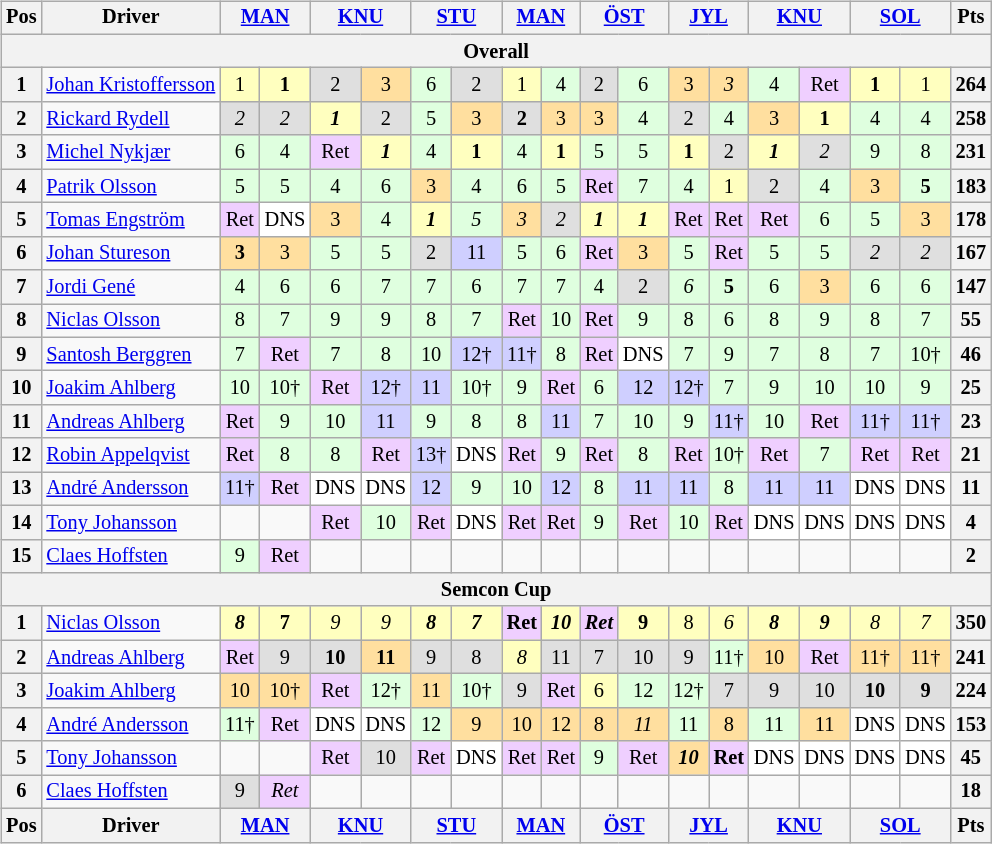<table>
<tr>
<td><br><table class="wikitable" style="font-size: 85%; text-align: center;">
<tr valign="top">
<th valign="middle">Pos</th>
<th valign="middle">Driver</th>
<th colspan="2"><a href='#'>MAN</a><br></th>
<th colspan="2"><a href='#'>KNU</a><br></th>
<th colspan="2"><a href='#'>STU</a><br></th>
<th colspan="2"><a href='#'>MAN</a><br></th>
<th colspan="2"><a href='#'>ÖST</a><br></th>
<th colspan="2"><a href='#'>JYL</a><br></th>
<th colspan="2"><a href='#'>KNU</a><br></th>
<th colspan="2"><a href='#'>SOL</a><br></th>
<th valign="middle">Pts</th>
</tr>
<tr>
<th colspan=19>Overall</th>
</tr>
<tr>
<th>1</th>
<td align=left> <a href='#'>Johan Kristoffersson</a></td>
<td style="background:#ffffbf;">1</td>
<td style="background:#ffffbf;"><strong>1</strong></td>
<td style="background:#dfdfdf;">2</td>
<td style="background:#ffdf9f;">3</td>
<td style="background:#dfffdf;">6</td>
<td style="background:#dfdfdf;">2</td>
<td style="background:#ffffbf;">1</td>
<td style="background:#dfffdf;">4</td>
<td style="background:#dfdfdf;">2</td>
<td style="background:#dfffdf;">6</td>
<td style="background:#ffdf9f;">3</td>
<td style="background:#ffdf9f;"><em>3</em></td>
<td style="background:#dfffdf;">4</td>
<td style="background:#efcfff;">Ret</td>
<td style="background:#ffffbf;"><strong>1</strong></td>
<td style="background:#ffffbf;">1</td>
<th>264</th>
</tr>
<tr>
<th>2</th>
<td align=left> <a href='#'>Rickard Rydell</a></td>
<td style="background:#dfdfdf;"><em>2</em></td>
<td style="background:#dfdfdf;"><em>2</em></td>
<td style="background:#ffffbf;"><strong><em>1</em></strong></td>
<td style="background:#dfdfdf;">2</td>
<td style="background:#dfffdf;">5</td>
<td style="background:#ffdf9f;">3</td>
<td style="background:#dfdfdf;"><strong>2</strong></td>
<td style="background:#ffdf9f;">3</td>
<td style="background:#ffdf9f;">3</td>
<td style="background:#dfffdf;">4</td>
<td style="background:#dfdfdf;">2</td>
<td style="background:#dfffdf;">4</td>
<td style="background:#ffdf9f;">3</td>
<td style="background:#ffffbf;"><strong>1</strong></td>
<td style="background:#dfffdf;">4</td>
<td style="background:#dfffdf;">4</td>
<th>258</th>
</tr>
<tr>
<th>3</th>
<td align=left> <a href='#'>Michel Nykjær</a></td>
<td style="background:#dfffdf;">6</td>
<td style="background:#dfffdf;">4</td>
<td style="background:#efcfff;">Ret</td>
<td style="background:#ffffbf;"><strong><em>1</em></strong></td>
<td style="background:#dfffdf;">4</td>
<td style="background:#ffffbf;"><strong>1</strong></td>
<td style="background:#dfffdf;">4</td>
<td style="background:#ffffbf;"><strong>1</strong></td>
<td style="background:#dfffdf;">5</td>
<td style="background:#dfffdf;">5</td>
<td style="background:#ffffbf;"><strong>1</strong></td>
<td style="background:#dfdfdf;">2</td>
<td style="background:#ffffbf;"><strong><em>1</em></strong></td>
<td style="background:#dfdfdf;"><em>2</em></td>
<td style="background:#dfffdf;">9</td>
<td style="background:#dfffdf;">8</td>
<th>231</th>
</tr>
<tr>
<th>4</th>
<td align=left> <a href='#'>Patrik Olsson</a></td>
<td style="background:#dfffdf;">5</td>
<td style="background:#dfffdf;">5</td>
<td style="background:#dfffdf;">4</td>
<td style="background:#dfffdf;">6</td>
<td style="background:#ffdf9f;">3</td>
<td style="background:#dfffdf;">4</td>
<td style="background:#dfffdf;">6</td>
<td style="background:#dfffdf;">5</td>
<td style="background:#efcfff;">Ret</td>
<td style="background:#dfffdf;">7</td>
<td style="background:#dfffdf;">4</td>
<td style="background:#ffffbf;">1</td>
<td style="background:#dfdfdf;">2</td>
<td style="background:#dfffdf;">4</td>
<td style="background:#ffdf9f;">3</td>
<td style="background:#dfffdf;"><strong>5</strong></td>
<th>183</th>
</tr>
<tr>
<th>5</th>
<td align=left> <a href='#'>Tomas Engström</a></td>
<td style="background:#efcfff;">Ret</td>
<td style="background:#ffffff;">DNS</td>
<td style="background:#ffdf9f;">3</td>
<td style="background:#dfffdf;">4</td>
<td style="background:#ffffbf;"><strong><em>1</em></strong></td>
<td style="background:#dfffdf;"><em>5</em></td>
<td style="background:#ffdf9f;"><em>3</em></td>
<td style="background:#dfdfdf;"><em>2</em></td>
<td style="background:#ffffbf;"><strong><em>1</em></strong></td>
<td style="background:#ffffbf;"><strong><em>1</em></strong></td>
<td style="background:#efcfff;">Ret</td>
<td style="background:#efcfff;">Ret</td>
<td style="background:#efcfff;">Ret</td>
<td style="background:#dfffdf;">6</td>
<td style="background:#dfffdf;">5</td>
<td style="background:#ffdf9f;">3</td>
<th>178</th>
</tr>
<tr>
<th>6</th>
<td align=left> <a href='#'>Johan Stureson</a></td>
<td style="background:#ffdf9f;"><strong>3</strong></td>
<td style="background:#ffdf9f;">3</td>
<td style="background:#dfffdf;">5</td>
<td style="background:#dfffdf;">5</td>
<td style="background:#dfdfdf;">2</td>
<td style="background:#cfcfff;">11</td>
<td style="background:#dfffdf;">5</td>
<td style="background:#dfffdf;">6</td>
<td style="background:#efcfff;">Ret</td>
<td style="background:#ffdf9f;">3</td>
<td style="background:#dfffdf;">5</td>
<td style="background:#efcfff;">Ret</td>
<td style="background:#dfffdf;">5</td>
<td style="background:#dfffdf;">5</td>
<td style="background:#dfdfdf;"><em>2</em></td>
<td style="background:#dfdfdf;"><em>2</em></td>
<th>167</th>
</tr>
<tr>
<th>7</th>
<td align=left> <a href='#'>Jordi Gené</a></td>
<td style="background:#dfffdf;">4</td>
<td style="background:#dfffdf;">6</td>
<td style="background:#dfffdf;">6</td>
<td style="background:#dfffdf;">7</td>
<td style="background:#dfffdf;">7</td>
<td style="background:#dfffdf;">6</td>
<td style="background:#dfffdf;">7</td>
<td style="background:#dfffdf;">7</td>
<td style="background:#dfffdf;">4</td>
<td style="background:#dfdfdf;">2</td>
<td style="background:#dfffdf;"><em>6</em></td>
<td style="background:#dfffdf;"><strong>5</strong></td>
<td style="background:#dfffdf;">6</td>
<td style="background:#ffdf9f;">3</td>
<td style="background:#dfffdf;">6</td>
<td style="background:#dfffdf;">6</td>
<th>147</th>
</tr>
<tr>
<th>8</th>
<td align=left> <a href='#'>Niclas Olsson</a></td>
<td style="background:#dfffdf;">8</td>
<td style="background:#dfffdf;">7</td>
<td style="background:#dfffdf;">9</td>
<td style="background:#dfffdf;">9</td>
<td style="background:#dfffdf;">8</td>
<td style="background:#dfffdf;">7</td>
<td style="background:#efcfff;">Ret</td>
<td style="background:#dfffdf;">10</td>
<td style="background:#efcfff;">Ret</td>
<td style="background:#dfffdf;">9</td>
<td style="background:#dfffdf;">8</td>
<td style="background:#dfffdf;">6</td>
<td style="background:#dfffdf;">8</td>
<td style="background:#dfffdf;">9</td>
<td style="background:#dfffdf;">8</td>
<td style="background:#dfffdf;">7</td>
<th>55</th>
</tr>
<tr>
<th>9</th>
<td align=left> <a href='#'>Santosh Berggren</a></td>
<td style="background:#dfffdf;">7</td>
<td style="background:#efcfff;">Ret</td>
<td style="background:#dfffdf;">7</td>
<td style="background:#dfffdf;">8</td>
<td style="background:#dfffdf;">10</td>
<td style="background:#cfcfff;">12†</td>
<td style="background:#cfcfff;">11†</td>
<td style="background:#dfffdf;">8</td>
<td style="background:#efcfff;">Ret</td>
<td style="background:#ffffff;">DNS</td>
<td style="background:#dfffdf;">7</td>
<td style="background:#dfffdf;">9</td>
<td style="background:#dfffdf;">7</td>
<td style="background:#dfffdf;">8</td>
<td style="background:#dfffdf;">7</td>
<td style="background:#dfffdf;">10†</td>
<th>46</th>
</tr>
<tr>
<th>10</th>
<td align=left> <a href='#'>Joakim Ahlberg</a></td>
<td style="background:#dfffdf;">10</td>
<td style="background:#dfffdf;">10†</td>
<td style="background:#efcfff;">Ret</td>
<td style="background:#cfcfff;">12†</td>
<td style="background:#cfcfff;">11</td>
<td style="background:#dfffdf;">10†</td>
<td style="background:#dfffdf;">9</td>
<td style="background:#efcfff;">Ret</td>
<td style="background:#dfffdf;">6</td>
<td style="background:#cfcfff;">12</td>
<td style="background:#cfcfff;">12†</td>
<td style="background:#dfffdf;">7</td>
<td style="background:#dfffdf;">9</td>
<td style="background:#dfffdf;">10</td>
<td style="background:#dfffdf;">10</td>
<td style="background:#dfffdf;">9</td>
<th>25</th>
</tr>
<tr>
<th>11</th>
<td align=left> <a href='#'>Andreas Ahlberg</a></td>
<td style="background:#efcfff;">Ret</td>
<td style="background:#dfffdf;">9</td>
<td style="background:#dfffdf;">10</td>
<td style="background:#cfcfff;">11</td>
<td style="background:#dfffdf;">9</td>
<td style="background:#dfffdf;">8</td>
<td style="background:#dfffdf;">8</td>
<td style="background:#cfcfff;">11</td>
<td style="background:#dfffdf;">7</td>
<td style="background:#dfffdf;">10</td>
<td style="background:#dfffdf;">9</td>
<td style="background:#cfcfff;">11†</td>
<td style="background:#dfffdf;">10</td>
<td style="background:#efcfff;">Ret</td>
<td style="background:#cfcfff;">11†</td>
<td style="background:#cfcfff;">11†</td>
<th>23</th>
</tr>
<tr>
<th>12</th>
<td align=left> <a href='#'>Robin Appelqvist</a></td>
<td style="background:#efcfff;">Ret</td>
<td style="background:#dfffdf;">8</td>
<td style="background:#dfffdf;">8</td>
<td style="background:#efcfff;">Ret</td>
<td style="background:#cfcfff;">13†</td>
<td style="background:#ffffff;">DNS</td>
<td style="background:#efcfff;">Ret</td>
<td style="background:#dfffdf;">9</td>
<td style="background:#efcfff;">Ret</td>
<td style="background:#dfffdf;">8</td>
<td style="background:#efcfff;">Ret</td>
<td style="background:#dfffdf;">10†</td>
<td style="background:#efcfff;">Ret</td>
<td style="background:#dfffdf;">7</td>
<td style="background:#efcfff;">Ret</td>
<td style="background:#efcfff;">Ret</td>
<th>21</th>
</tr>
<tr>
<th>13</th>
<td align=left> <a href='#'>André Andersson</a></td>
<td style="background:#cfcfff;">11†</td>
<td style="background:#efcfff;">Ret</td>
<td style="background:#ffffff;">DNS</td>
<td style="background:#ffffff;">DNS</td>
<td style="background:#cfcfff;">12</td>
<td style="background:#dfffdf;">9</td>
<td style="background:#dfffdf;">10</td>
<td style="background:#cfcfff;">12</td>
<td style="background:#dfffdf;">8</td>
<td style="background:#cfcfff;">11</td>
<td style="background:#cfcfff;">11</td>
<td style="background:#dfffdf;">8</td>
<td style="background:#cfcfff;">11</td>
<td style="background:#cfcfff;">11</td>
<td style="background:#ffffff;">DNS</td>
<td style="background:#ffffff;">DNS</td>
<th>11</th>
</tr>
<tr>
<th>14</th>
<td align=left> <a href='#'>Tony Johansson</a></td>
<td></td>
<td></td>
<td style="background:#efcfff;">Ret</td>
<td style="background:#dfffdf;">10</td>
<td style="background:#efcfff;">Ret</td>
<td style="background:#ffffff;">DNS</td>
<td style="background:#efcfff;">Ret</td>
<td style="background:#efcfff;">Ret</td>
<td style="background:#dfffdf;">9</td>
<td style="background:#efcfff;">Ret</td>
<td style="background:#dfffdf;">10</td>
<td style="background:#efcfff;">Ret</td>
<td style="background:#ffffff;">DNS</td>
<td style="background:#ffffff;">DNS</td>
<td style="background:#ffffff;">DNS</td>
<td style="background:#ffffff;">DNS</td>
<th>4</th>
</tr>
<tr>
<th>15</th>
<td align=left> <a href='#'>Claes Hoffsten</a></td>
<td style="background:#dfffdf;">9</td>
<td style="background:#efcfff;">Ret</td>
<td></td>
<td></td>
<td></td>
<td></td>
<td></td>
<td></td>
<td></td>
<td></td>
<td></td>
<td></td>
<td></td>
<td></td>
<td></td>
<td></td>
<th>2</th>
</tr>
<tr>
<th colspan=19>Semcon Cup</th>
</tr>
<tr>
<th>1</th>
<td align=left> <a href='#'>Niclas Olsson</a></td>
<td style="background:#ffffbf;"><strong><em>8</em></strong></td>
<td style="background:#ffffbf;"><strong>7</strong></td>
<td style="background:#ffffbf;"><em>9</em></td>
<td style="background:#ffffbf;"><em>9</em></td>
<td style="background:#ffffbf;"><strong><em>8</em></strong></td>
<td style="background:#ffffbf;"><strong><em>7</em></strong></td>
<td style="background:#efcfff;"><strong>Ret</strong></td>
<td style="background:#ffffbf;"><strong><em>10</em></strong></td>
<td style="background:#efcfff;"><strong><em>Ret</em></strong></td>
<td style="background:#ffffbf;"><strong>9</strong></td>
<td style="background:#ffffbf;">8</td>
<td style="background:#ffffbf;"><em>6</em></td>
<td style="background:#ffffbf;"><strong><em>8</em></strong></td>
<td style="background:#ffffbf;"><strong><em>9</em></strong></td>
<td style="background:#ffffbf;"><em>8</em></td>
<td style="background:#ffffbf;"><em>7</em></td>
<th>350</th>
</tr>
<tr>
<th>2</th>
<td align=left> <a href='#'>Andreas Ahlberg</a></td>
<td style="background:#efcfff;">Ret</td>
<td style="background:#dfdfdf;">9</td>
<td style="background:#dfdfdf;"><strong>10</strong></td>
<td style="background:#ffdf9f;"><strong>11</strong></td>
<td style="background:#dfdfdf;">9</td>
<td style="background:#dfdfdf;">8</td>
<td style="background:#ffffbf;"><em>8</em></td>
<td style="background:#dfdfdf;">11</td>
<td style="background:#dfdfdf;">7</td>
<td style="background:#dfdfdf;">10</td>
<td style="background:#dfdfdf;">9</td>
<td style="background:#dfffdf;">11†</td>
<td style="background:#ffdf9f;">10</td>
<td style="background:#efcfff;">Ret</td>
<td style="background:#ffdf9f;">11†</td>
<td style="background:#ffdf9f;">11†</td>
<th>241</th>
</tr>
<tr>
<th>3</th>
<td align=left> <a href='#'>Joakim Ahlberg</a></td>
<td style="background:#ffdf9f;">10</td>
<td style="background:#ffdf9f;">10†</td>
<td style="background:#efcfff;">Ret</td>
<td style="background:#dfffdf;">12†</td>
<td style="background:#ffdf9f;">11</td>
<td style="background:#dfffdf;">10†</td>
<td style="background:#dfdfdf;">9</td>
<td style="background:#efcfff;">Ret</td>
<td style="background:#ffffbf;">6</td>
<td style="background:#dfffdf;">12</td>
<td style="background:#dfffdf;">12†</td>
<td style="background:#dfdfdf;">7</td>
<td style="background:#dfdfdf;">9</td>
<td style="background:#dfdfdf;">10</td>
<td style="background:#dfdfdf;"><strong>10</strong></td>
<td style="background:#dfdfdf;"><strong>9</strong></td>
<th>224</th>
</tr>
<tr>
<th>4</th>
<td align=left> <a href='#'>André Andersson</a></td>
<td style="background:#dfffdf;">11†</td>
<td style="background:#efcfff;">Ret</td>
<td style="background:#ffffff;">DNS</td>
<td style="background:#ffffff;">DNS</td>
<td style="background:#dfffdf;">12</td>
<td style="background:#ffdf9f;">9</td>
<td style="background:#ffdf9f;">10</td>
<td style="background:#ffdf9f;">12</td>
<td style="background:#ffdf9f;">8</td>
<td style="background:#ffdf9f;"><em>11</em></td>
<td style="background:#dfffdf;">11</td>
<td style="background:#ffdf9f;">8</td>
<td style="background:#dfffdf;">11</td>
<td style="background:#ffdf9f;">11</td>
<td style="background:#ffffff;">DNS</td>
<td style="background:#ffffff;">DNS</td>
<th>153</th>
</tr>
<tr>
<th>5</th>
<td align=left> <a href='#'>Tony Johansson</a></td>
<td></td>
<td></td>
<td style="background:#efcfff;">Ret</td>
<td style="background:#dfdfdf;">10</td>
<td style="background:#efcfff;">Ret</td>
<td style="background:#ffffff;">DNS</td>
<td style="background:#efcfff;">Ret</td>
<td style="background:#efcfff;">Ret</td>
<td style="background:#dfffdf;">9</td>
<td style="background:#efcfff;">Ret</td>
<td style="background:#ffdf9f;"><strong><em>10</em></strong></td>
<td style="background:#efcfff;"><strong>Ret</strong></td>
<td style="background:#ffffff;">DNS</td>
<td style="background:#ffffff;">DNS</td>
<td style="background:#ffffff;">DNS</td>
<td style="background:#ffffff;">DNS</td>
<th>45</th>
</tr>
<tr>
<th>6</th>
<td align=left> <a href='#'>Claes Hoffsten</a></td>
<td style="background:#dfdfdf;">9</td>
<td style="background:#efcfff;"><em>Ret</em></td>
<td></td>
<td></td>
<td></td>
<td></td>
<td></td>
<td></td>
<td></td>
<td></td>
<td></td>
<td></td>
<td></td>
<td></td>
<td></td>
<td></td>
<th>18</th>
</tr>
<tr valign="top">
<th valign="middle">Pos</th>
<th valign="middle">Driver</th>
<th colspan="2"><a href='#'>MAN</a><br></th>
<th colspan="2"><a href='#'>KNU</a><br></th>
<th colspan="2"><a href='#'>STU</a><br></th>
<th colspan="2"><a href='#'>MAN</a><br></th>
<th colspan="2"><a href='#'>ÖST</a><br></th>
<th colspan="2"><a href='#'>JYL</a><br></th>
<th colspan="2"><a href='#'>KNU</a><br></th>
<th colspan="2"><a href='#'>SOL</a><br></th>
<th valign="middle">Pts</th>
</tr>
</table>
</td>
<td valign="top"><br></td>
</tr>
</table>
